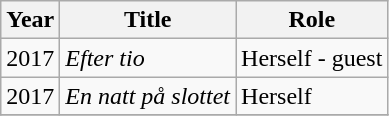<table class="wikitable sortable">
<tr>
<th>Year</th>
<th>Title</th>
<th>Role</th>
</tr>
<tr>
<td>2017</td>
<td><em>Efter tio</em></td>
<td>Herself - guest</td>
</tr>
<tr>
<td>2017</td>
<td><em>En natt på slottet</em></td>
<td>Herself</td>
</tr>
<tr>
</tr>
</table>
